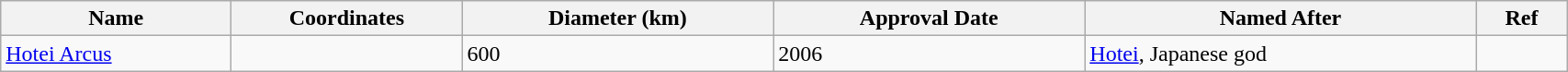<table class="wikitable" style="min-width: 90%;">
<tr>
<th style="width:10em">Name</th>
<th style="width:10em">Coordinates</th>
<th>Diameter (km)</th>
<th>Approval Date</th>
<th>Named After</th>
<th>Ref</th>
</tr>
<tr>
<td><a href='#'>Hotei Arcus</a></td>
<td></td>
<td>600</td>
<td>2006</td>
<td><a href='#'>Hotei</a>, Japanese god</td>
<td></td>
</tr>
</table>
